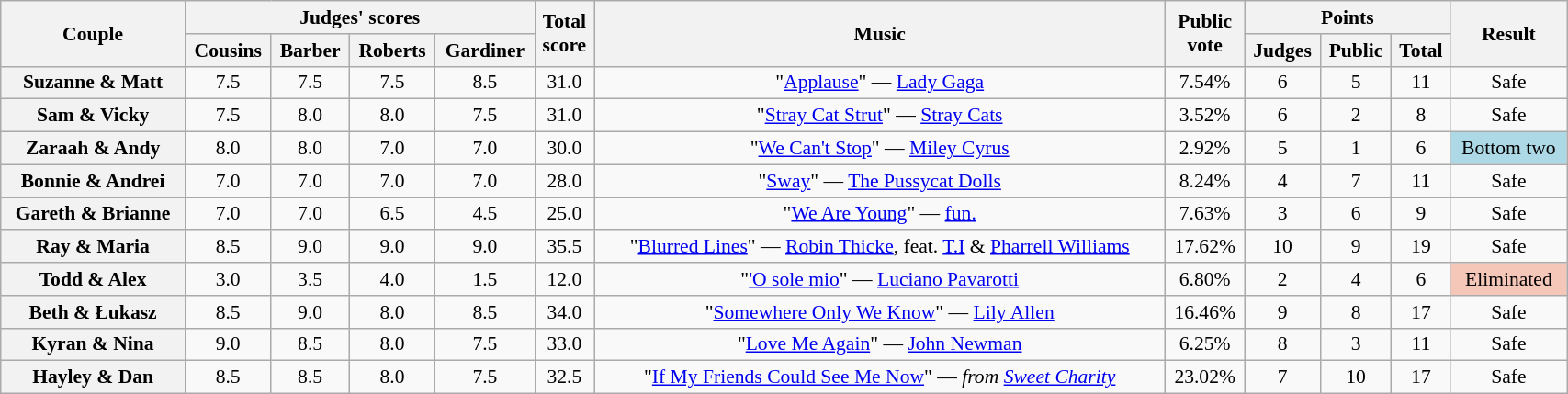<table class="wikitable sortable" style="text-align:center; font-size:90%; width: 90%">
<tr>
<th scope="col" rowspan=2>Couple</th>
<th scope="col" colspan=4 class="unsortable">Judges' scores</th>
<th scope="col" rowspan=2>Total<br>score</th>
<th scope="col" rowspan=2 class="unsortable">Music</th>
<th scope="col" rowspan=2>Public<br>vote</th>
<th scope="col" colspan=3 class="unsortable">Points</th>
<th scope="col" rowspan=2 class="unsortable">Result</th>
</tr>
<tr>
<th class="unsortable">Cousins</th>
<th class="unsortable">Barber</th>
<th class="unsortable">Roberts</th>
<th class="unsortable">Gardiner</th>
<th class="unsortable">Judges</th>
<th class="unsortable">Public</th>
<th class="unsortable">Total</th>
</tr>
<tr>
<th scope="row">Suzanne & Matt</th>
<td>7.5</td>
<td>7.5</td>
<td>7.5</td>
<td>8.5</td>
<td>31.0</td>
<td>"<a href='#'>Applause</a>" — <a href='#'>Lady Gaga</a></td>
<td>7.54%</td>
<td>6</td>
<td>5</td>
<td>11</td>
<td>Safe</td>
</tr>
<tr>
<th scope="row">Sam & Vicky</th>
<td>7.5</td>
<td>8.0</td>
<td>8.0</td>
<td>7.5</td>
<td>31.0</td>
<td>"<a href='#'>Stray Cat Strut</a>" — <a href='#'>Stray Cats</a></td>
<td>3.52%</td>
<td>6</td>
<td>2</td>
<td>8</td>
<td>Safe</td>
</tr>
<tr>
<th scope="row">Zaraah & Andy</th>
<td>8.0</td>
<td>8.0</td>
<td>7.0</td>
<td>7.0</td>
<td>30.0</td>
<td>"<a href='#'>We Can't Stop</a>" — <a href='#'>Miley Cyrus</a></td>
<td>2.92%</td>
<td>5</td>
<td>1</td>
<td>6</td>
<td bgcolor="lightblue">Bottom two</td>
</tr>
<tr>
<th scope="row">Bonnie & Andrei</th>
<td>7.0</td>
<td>7.0</td>
<td>7.0</td>
<td>7.0</td>
<td>28.0</td>
<td>"<a href='#'>Sway</a>" — <a href='#'>The Pussycat Dolls</a></td>
<td>8.24%</td>
<td>4</td>
<td>7</td>
<td>11</td>
<td>Safe</td>
</tr>
<tr>
<th scope="row">Gareth & Brianne</th>
<td>7.0</td>
<td>7.0</td>
<td>6.5</td>
<td>4.5</td>
<td>25.0</td>
<td>"<a href='#'>We Are Young</a>" — <a href='#'>fun.</a></td>
<td>7.63%</td>
<td>3</td>
<td>6</td>
<td>9</td>
<td>Safe</td>
</tr>
<tr>
<th scope="row">Ray & Maria</th>
<td>8.5</td>
<td>9.0</td>
<td>9.0</td>
<td>9.0</td>
<td>35.5</td>
<td>"<a href='#'>Blurred Lines</a>" — <a href='#'>Robin Thicke</a>, feat. <a href='#'>T.I</a> & <a href='#'>Pharrell Williams</a></td>
<td>17.62%</td>
<td>10</td>
<td>9</td>
<td>19</td>
<td>Safe</td>
</tr>
<tr>
<th scope="row">Todd & Alex</th>
<td>3.0</td>
<td>3.5</td>
<td>4.0</td>
<td>1.5</td>
<td>12.0</td>
<td>"<a href='#'>'O sole mio</a>" — <a href='#'>Luciano Pavarotti</a></td>
<td>6.80%</td>
<td>2</td>
<td>4</td>
<td>6</td>
<td bgcolor="f4c7b8">Eliminated</td>
</tr>
<tr>
<th scope="row">Beth & Łukasz</th>
<td>8.5</td>
<td>9.0</td>
<td>8.0</td>
<td>8.5</td>
<td>34.0</td>
<td>"<a href='#'>Somewhere Only We Know</a>" — <a href='#'>Lily Allen</a></td>
<td>16.46%</td>
<td>9</td>
<td>8</td>
<td>17</td>
<td>Safe</td>
</tr>
<tr>
<th scope="row">Kyran & Nina</th>
<td>9.0</td>
<td>8.5</td>
<td>8.0</td>
<td>7.5</td>
<td>33.0</td>
<td>"<a href='#'>Love Me Again</a>" — <a href='#'>John Newman</a></td>
<td>6.25%</td>
<td>8</td>
<td>3</td>
<td>11</td>
<td>Safe</td>
</tr>
<tr>
<th scope="row">Hayley & Dan</th>
<td>8.5</td>
<td>8.5</td>
<td>8.0</td>
<td>7.5</td>
<td>32.5</td>
<td>"<a href='#'>If My Friends Could See Me Now</a>" — <em>from <a href='#'>Sweet Charity</a></em></td>
<td>23.02%</td>
<td>7</td>
<td>10</td>
<td>17</td>
<td>Safe</td>
</tr>
</table>
